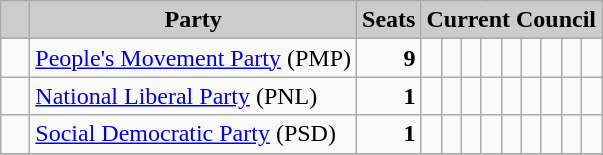<table class="wikitable">
<tr>
<th style="background:#ccc">   </th>
<th style="background:#ccc">Party</th>
<th style="background:#ccc">Seats</th>
<th style="background:#ccc" colspan="9">Current Council</th>
</tr>
<tr>
<td>  </td>
<td><a href='#'>People's Movement Party</a> (PMP)</td>
<td style="text-align: right"><strong>9</strong></td>
<td>  </td>
<td>  </td>
<td>  </td>
<td>  </td>
<td>  </td>
<td>  </td>
<td>  </td>
<td>  </td>
<td>  </td>
</tr>
<tr>
<td>  </td>
<td><a href='#'>National Liberal Party</a> (PNL)</td>
<td style="text-align: right"><strong>1</strong></td>
<td>  </td>
<td> </td>
<td> </td>
<td> </td>
<td> </td>
<td> </td>
<td> </td>
<td> </td>
<td> </td>
</tr>
<tr>
<td>  </td>
<td><a href='#'>Social Democratic Party</a> (PSD)</td>
<td style="text-align: right"><strong>1</strong></td>
<td>  </td>
<td> </td>
<td> </td>
<td> </td>
<td> </td>
<td> </td>
<td> </td>
<td> </td>
<td> </td>
</tr>
<tr>
</tr>
</table>
